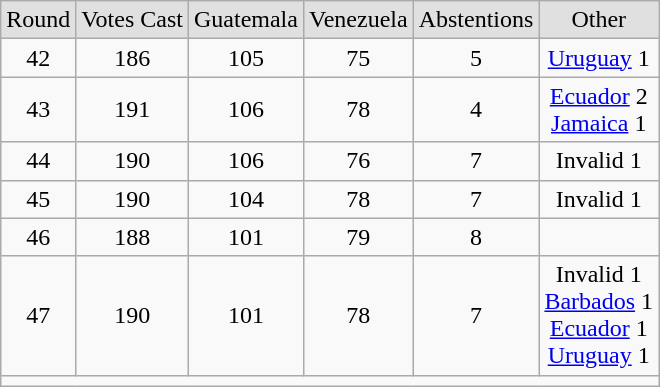<table class="wikitable" style="float:Left; empty-cells:show;">
<tr bgcolor="e0e0e0" align=center>
<td>Round</td>
<td>Votes Cast</td>
<td>Guatemala</td>
<td>Venezuela</td>
<td>Abstentions</td>
<td>Other</td>
</tr>
<tr align=center>
<td>42</td>
<td>186</td>
<td>105</td>
<td>75</td>
<td>5</td>
<td><a href='#'>Uruguay</a> 1</td>
</tr>
<tr align=center>
<td>43</td>
<td>191</td>
<td>106</td>
<td>78</td>
<td>4</td>
<td><a href='#'>Ecuador</a> 2<br><a href='#'>Jamaica</a> 1</td>
</tr>
<tr align=center>
<td>44</td>
<td>190</td>
<td>106</td>
<td>76</td>
<td>7</td>
<td>Invalid 1</td>
</tr>
<tr align=center>
<td>45</td>
<td>190</td>
<td>104</td>
<td>78</td>
<td>7</td>
<td>Invalid 1</td>
</tr>
<tr align=center>
<td>46</td>
<td>188</td>
<td>101</td>
<td>79</td>
<td>8</td>
<td></td>
</tr>
<tr align=center>
<td>47</td>
<td>190</td>
<td>101</td>
<td>78</td>
<td>7</td>
<td>Invalid 1<br><a href='#'>Barbados</a> 1<br><a href='#'>Ecuador</a> 1<br><a href='#'>Uruguay</a> 1</td>
</tr>
<tr>
<td colspan="6"></td>
</tr>
</table>
